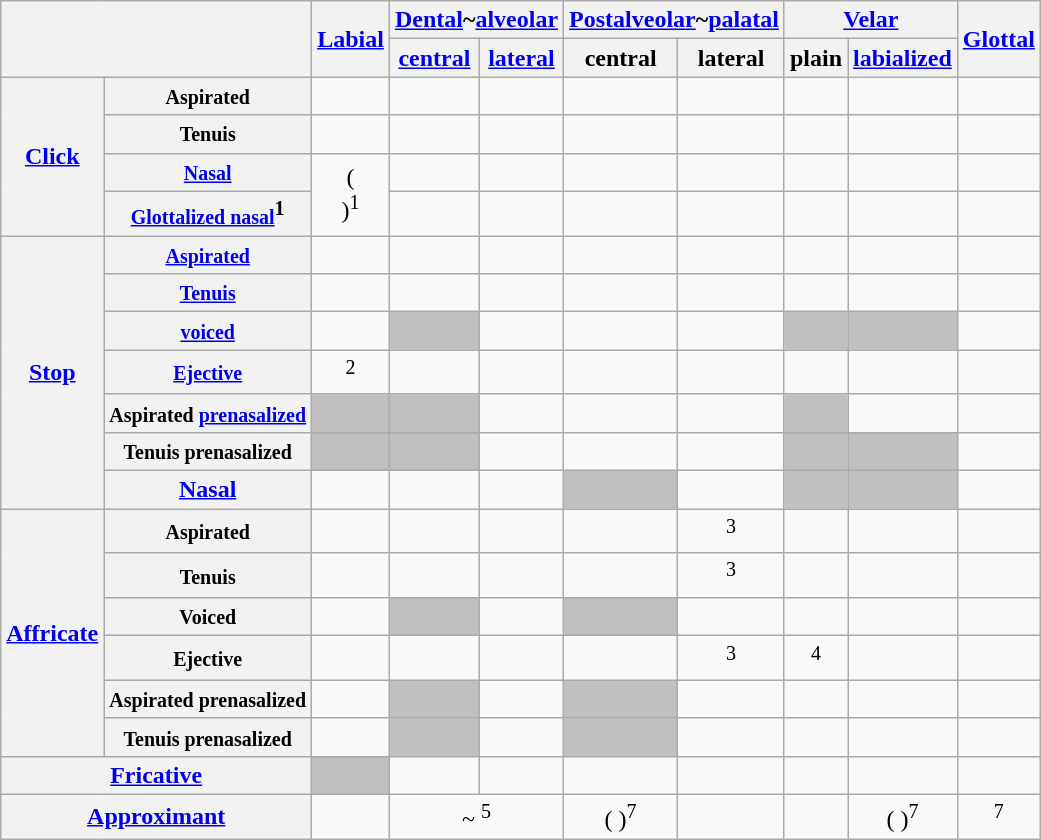<table class="wikitable" style=text-align:center>
<tr>
<th rowspan=2 colspan=2></th>
<th rowspan=2><a href='#'>Labial</a></th>
<th colspan=2><a href='#'>Dental</a>~<a href='#'>alveolar</a></th>
<th colspan=2><a href='#'>Postalveolar</a>~<a href='#'>palatal</a></th>
<th colspan=2><a href='#'>Velar</a></th>
<th rowspan=2><a href='#'>Glottal</a></th>
</tr>
<tr class=small>
<th><a href='#'>central</a></th>
<th><a href='#'>lateral</a></th>
<th>central</th>
<th>lateral</th>
<th>plain</th>
<th><a href='#'>labialized</a></th>
</tr>
<tr>
<th rowspan=4><a href='#'>Click</a></th>
<th><small>Aspirated</small></th>
<td></td>
<td> </td>
<td></td>
<td> </td>
<td> </td>
<td></td>
<td></td>
<td></td>
</tr>
<tr>
<th><small>Tenuis</small></th>
<td></td>
<td> </td>
<td></td>
<td> </td>
<td> </td>
<td></td>
<td></td>
<td></td>
</tr>
<tr>
<th><small><a href='#'>Nasal</a></small></th>
<td rowspan=2>(<a href='#'></a><br>)<sup>1</sup></td>
<td> </td>
<td></td>
<td> </td>
<td> </td>
<td></td>
<td></td>
<td></td>
</tr>
<tr>
<th><small><a href='#'>Glottalized nasal</a></small><sup>1</sup></th>
<td> </td>
<td></td>
<td> </td>
<td> </td>
<td></td>
<td></td>
<td></td>
</tr>
<tr>
<th rowspan=7><a href='#'>Stop</a></th>
<th><small><a href='#'>Aspirated</a></small></th>
<td> </td>
<td> </td>
<td></td>
<td></td>
<td></td>
<td> </td>
<td> </td>
<td></td>
</tr>
<tr>
<th><small><a href='#'>Tenuis</a></small></th>
<td> </td>
<td> </td>
<td></td>
<td></td>
<td></td>
<td> </td>
<td> </td>
<td> </td>
</tr>
<tr>
<th><small><a href='#'>voiced</a></small></th>
<td> </td>
<td style="background: silver"> </td>
<td></td>
<td></td>
<td></td>
<td style="background: silver"> </td>
<td style="background: silver"> </td>
<td></td>
</tr>
<tr>
<th><small><a href='#'>Ejective</a></small></th>
<td> <sup>2</sup></td>
<td></td>
<td></td>
<td></td>
<td></td>
<td></td>
<td></td>
<td></td>
</tr>
<tr>
<th><small>Aspirated <a href='#'>prenasalized</a></small></th>
<td style="background: silver"> </td>
<td style="background: silver"> </td>
<td></td>
<td></td>
<td></td>
<td style="background: silver"> </td>
<td></td>
<td></td>
</tr>
<tr>
<th><small>Tenuis prenasalized</small></th>
<td style="background: silver"> </td>
<td style="background: silver"> </td>
<td></td>
<td></td>
<td></td>
<td style="background: silver"> </td>
<td style="background: silver"> </td>
<td></td>
</tr>
<tr>
<th><a href='#'>Nasal</a></th>
<td> </td>
<td> </td>
<td></td>
<td style="background: silver"> </td>
<td></td>
<td style="background: silver"> </td>
<td style="background: silver"> </td>
<td></td>
</tr>
<tr>
<th rowspan=6><a href='#'>Affricate</a></th>
<th><small>Aspirated</small></th>
<td></td>
<td> </td>
<td></td>
<td> </td>
<td> <sup>3</sup></td>
<td></td>
<td></td>
<td></td>
</tr>
<tr>
<th><small>Tenuis</small></th>
<td></td>
<td> </td>
<td></td>
<td> </td>
<td> <sup>3</sup></td>
<td></td>
<td></td>
<td></td>
</tr>
<tr>
<th><small>Voiced</small></th>
<td></td>
<td style="background: silver"> </td>
<td></td>
<td style="background: silver"> </td>
<td></td>
<td></td>
<td></td>
<td></td>
</tr>
<tr>
<th><small>Ejective</small></th>
<td></td>
<td> </td>
<td></td>
<td> </td>
<td><a href='#'></a> <sup>3</sup></td>
<td> <sup>4</sup></td>
<td> </td>
<td></td>
</tr>
<tr>
<th><small>Aspirated prenasalized</small></th>
<td></td>
<td style="background: silver"> </td>
<td></td>
<td style="background: silver"> </td>
<td></td>
<td></td>
<td></td>
<td></td>
</tr>
<tr>
<th><small>Tenuis prenasalized</small></th>
<td></td>
<td style="background: silver"> </td>
<td></td>
<td style="background: silver"> </td>
<td></td>
<td></td>
<td></td>
<td></td>
</tr>
<tr>
<th colspan=2><a href='#'>Fricative</a></th>
<td style="background: silver"> </td>
<td> </td>
<td> </td>
<td> </td>
<td></td>
<td></td>
<td></td>
<td></td>
</tr>
<tr>
<th colspan=2><a href='#'>Approximant</a></th>
<td></td>
<td colspan=2> ~  <sup>5</sup></td>
<td>( )<sup>7</sup></td>
<td></td>
<td></td>
<td>( )<sup>7</sup></td>
<td> <sup>7</sup></td>
</tr>
</table>
